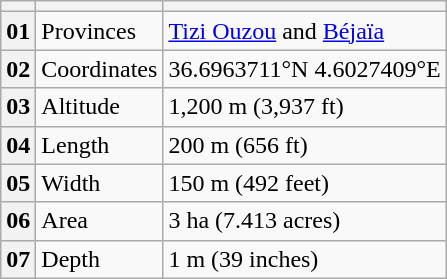<table class="wikitable sortable">
<tr>
<th scope="col"></th>
<th scope="col"></th>
<th scope="col"></th>
</tr>
<tr>
<th>01</th>
<td>Provinces</td>
<td><a href='#'>Tizi Ouzou</a> and <a href='#'>Béjaïa</a></td>
</tr>
<tr>
<th>02</th>
<td>Coordinates</td>
<td>36.6963711°N 4.6027409°E</td>
</tr>
<tr>
<th>03</th>
<td>Altitude</td>
<td>1,200 m (3,937 ft)</td>
</tr>
<tr>
<th>04</th>
<td>Length</td>
<td>200 m (656 ft)</td>
</tr>
<tr>
<th>05</th>
<td>Width</td>
<td>150 m (492 feet)</td>
</tr>
<tr>
<th>06</th>
<td>Area</td>
<td>3 ha (7.413 acres)</td>
</tr>
<tr>
<th>07</th>
<td>Depth</td>
<td>1 m (39 inches)</td>
</tr>
</table>
